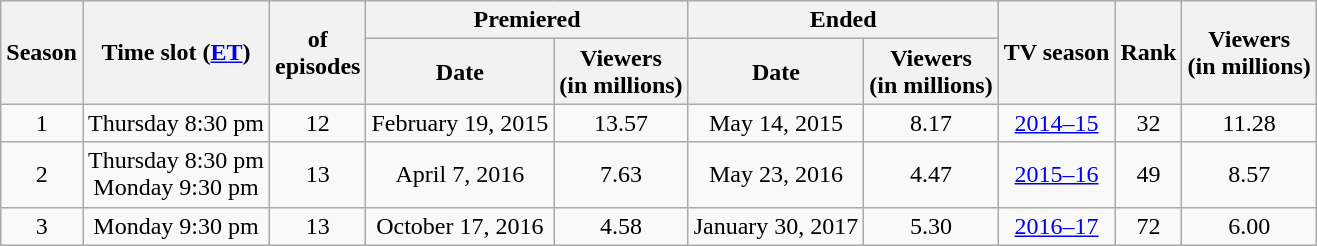<table class="wikitable plainrowheaders" style="text-align:center;">
<tr>
<th scope="col" rowspan="2">Season</th>
<th scope="col" rowspan="2">Time slot (<a href='#'>ET</a>)</th>
<th scope="col" rowspan="2"> of<br>episodes</th>
<th scope="col" colspan="2">Premiered</th>
<th scope="col" colspan="2">Ended</th>
<th scope="col" rowspan="2">TV season</th>
<th scope="col" rowspan="2">Rank</th>
<th scope="col" rowspan="2">Viewers<br>(in millions)</th>
</tr>
<tr>
<th scope="col">Date</th>
<th scope="col">Viewers<br>(in millions)</th>
<th scope="col">Date</th>
<th scope="col">Viewers<br>(in millions)</th>
</tr>
<tr>
<td scope="row">1</td>
<td>Thursday 8:30 pm</td>
<td>12</td>
<td>February 19, 2015</td>
<td>13.57</td>
<td>May 14, 2015</td>
<td>8.17</td>
<td><a href='#'>2014–15</a></td>
<td>32</td>
<td>11.28</td>
</tr>
<tr>
<td scope="row">2</td>
<td>Thursday 8:30 pm<br>Monday 9:30 pm</td>
<td>13</td>
<td>April 7, 2016</td>
<td>7.63</td>
<td>May 23, 2016</td>
<td>4.47</td>
<td><a href='#'>2015–16</a></td>
<td>49</td>
<td>8.57</td>
</tr>
<tr>
<td scope="row">3</td>
<td>Monday 9:30 pm</td>
<td>13</td>
<td>October 17, 2016</td>
<td>4.58</td>
<td>January 30, 2017</td>
<td>5.30</td>
<td><a href='#'>2016–17</a></td>
<td>72</td>
<td>6.00</td>
</tr>
</table>
